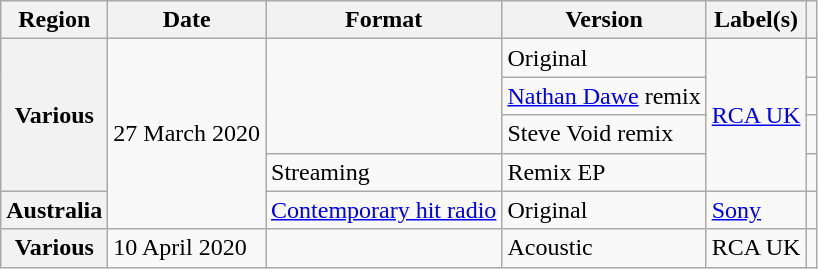<table class="wikitable plainrowheaders">
<tr>
<th scope="col">Region</th>
<th scope="col">Date</th>
<th scope="col">Format</th>
<th scope="col">Version</th>
<th scope="col">Label(s)</th>
<th scope="col"></th>
</tr>
<tr>
<th scope="row" rowspan="4">Various</th>
<td rowspan="5">27 March 2020</td>
<td rowspan="3"></td>
<td>Original</td>
<td rowspan="4"><a href='#'>RCA UK</a></td>
<td style="text-align:center;"></td>
</tr>
<tr>
<td><a href='#'>Nathan Dawe</a> remix</td>
<td style="text-align:center;"></td>
</tr>
<tr>
<td>Steve Void remix</td>
<td style="text-align:center;"></td>
</tr>
<tr>
<td>Streaming</td>
<td>Remix EP</td>
<td style="text-align:center;"></td>
</tr>
<tr>
<th scope="row">Australia</th>
<td><a href='#'>Contemporary hit radio</a></td>
<td>Original</td>
<td><a href='#'>Sony</a></td>
<td style="text-align:center;"></td>
</tr>
<tr>
<th scope="row">Various</th>
<td>10 April 2020</td>
<td></td>
<td>Acoustic</td>
<td>RCA UK</td>
<td style="text-align:center;"></td>
</tr>
</table>
